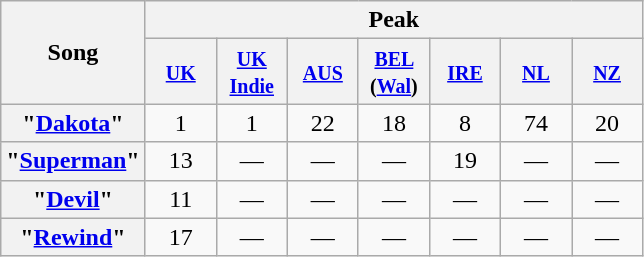<table class="wikitable plainrowheaders">
<tr>
<th rowspan="2">Song</th>
<th colspan="7">Peak</th>
</tr>
<tr>
<th width="40"><small><a href='#'>UK</a></small><br></th>
<th width="40"><small><a href='#'>UK Indie</a></small><br></th>
<th width="40"><small><a href='#'>AUS</a></small><br></th>
<th width="40"><small><a href='#'>BEL</a> (<a href='#'>Wal</a>)</small><br></th>
<th width="40"><small><a href='#'>IRE</a></small><br></th>
<th width="40"><small><a href='#'>NL</a></small><br></th>
<th width="40"><small><a href='#'>NZ</a></small><br></th>
</tr>
<tr>
<th scope="row">"<a href='#'>Dakota</a>"</th>
<td align="center">1</td>
<td align="center">1</td>
<td align="center">22</td>
<td align="center">18</td>
<td align="center">8</td>
<td align="center">74</td>
<td align="center">20</td>
</tr>
<tr>
<th scope="row">"<a href='#'>Superman</a>"</th>
<td align="center">13</td>
<td align="center">—</td>
<td align="center">—</td>
<td align="center">—</td>
<td align="center">19</td>
<td align="center">—</td>
<td align="center">—</td>
</tr>
<tr>
<th scope="row">"<a href='#'>Devil</a>"</th>
<td align="center">11</td>
<td align="center">—</td>
<td align="center">—</td>
<td align="center">—</td>
<td align="center">—</td>
<td align="center">—</td>
<td align="center">—</td>
</tr>
<tr>
<th scope="row">"<a href='#'>Rewind</a>"</th>
<td align="center">17</td>
<td align="center">—</td>
<td align="center">—</td>
<td align="center">—</td>
<td align="center">—</td>
<td align="center">—</td>
<td align="center">—</td>
</tr>
</table>
